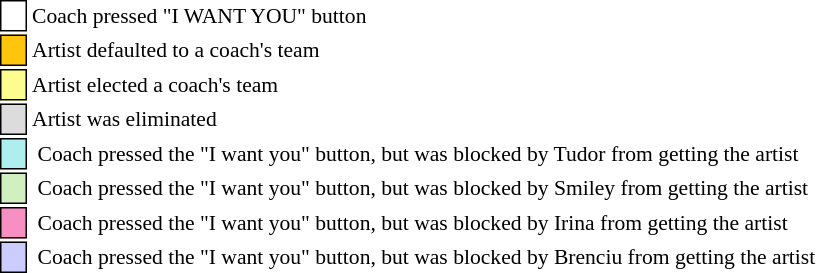<table class="toccolours" style="font-size: 90%; white-space: nowrap;">
<tr>
<td style="background:white; border:1px solid black;"> <strong></strong> </td>
<td>Coach pressed "I WANT YOU" button</td>
</tr>
<tr>
<td style="background:#ffc40c; border:1px solid black;">    </td>
<td>Artist defaulted to a coach's team</td>
</tr>
<tr>
<td style="background:#fdfc8f; border:1px solid black;">    </td>
<td style="padding-right: 8px">Artist elected a coach's team</td>
</tr>
<tr>
<td style="background:#dcdcdc; border:1px solid black;">    </td>
<td>Artist was eliminated</td>
</tr>
<tr>
<td style="background:#afeeee; border:1px solid black;"> <strong></strong> </td>
<td> Coach pressed the "I want you" button, but was blocked by Tudor from getting the artist</td>
</tr>
<tr>
<td style="background:#d0f0c0; border:1px solid black;"> <strong></strong> </td>
<td> Coach pressed the "I want you" button, but was blocked by Smiley from getting the artist</td>
</tr>
<tr>
<td style="background:#F78FC2; border:1px solid black;"> <strong></strong> </td>
<td> Coach pressed the "I want you" button, but was blocked by Irina from getting the artist</td>
</tr>
<tr>
<td style="background:#CCCCFF; border:1px solid black;"> <strong></strong> </td>
<td> Coach pressed the "I want you" button, but was blocked by Brenciu from getting the artist</td>
</tr>
</table>
